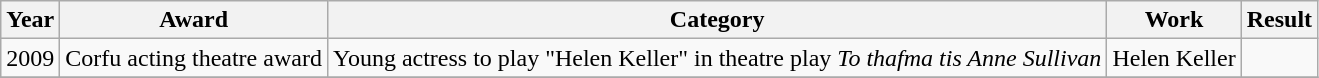<table class="wikitable">
<tr>
<th>Year</th>
<th>Award</th>
<th>Category</th>
<th>Work</th>
<th>Result</th>
</tr>
<tr>
<td>2009</td>
<td>Corfu acting theatre award</td>
<td>Young actress to play "Helen Keller" in theatre play <em>To thafma tis Anne Sullivan</em></td>
<td>Helen Keller</td>
<td></td>
</tr>
<tr>
</tr>
</table>
